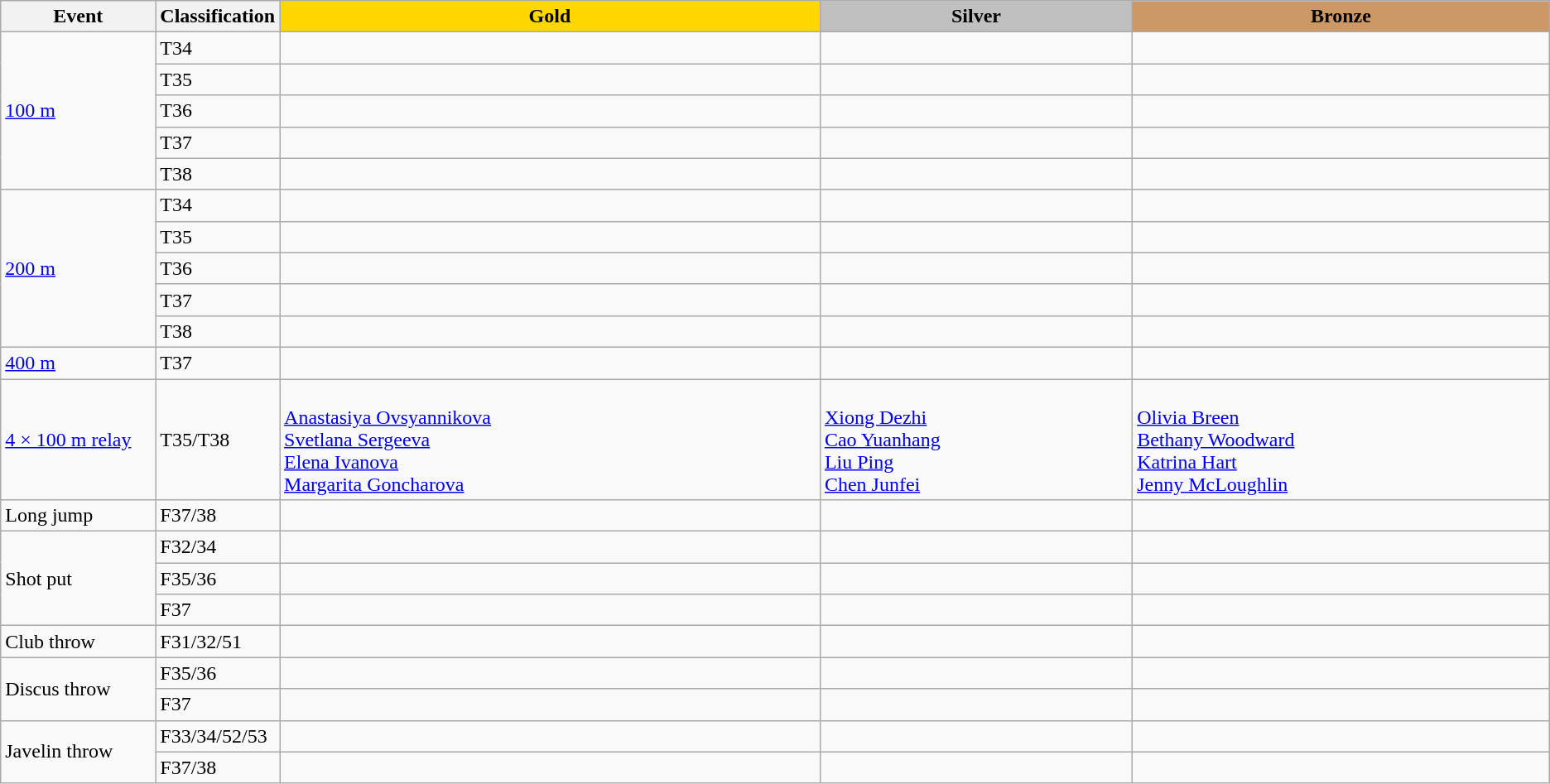<table class=wikitable style="font-size:100%">
<tr>
<th rowspan="1" width="10%">Event</th>
<th rowspan="1" width="5%">Classification</th>
<th rowspan="1" style="background:gold;">Gold</th>
<th colspan="1" style="background:silver;">Silver</th>
<th colspan="1" style="background:#CC9966;">Bronze</th>
</tr>
<tr>
<td rowspan="5"><a href='#'>100 m</a></td>
<td>T34<br></td>
<td></td>
<td></td>
<td></td>
</tr>
<tr>
<td>T35<br></td>
<td></td>
<td></td>
<td></td>
</tr>
<tr>
<td>T36<br></td>
<td></td>
<td></td>
<td></td>
</tr>
<tr>
<td>T37<br></td>
<td></td>
<td></td>
<td></td>
</tr>
<tr>
<td>T38<br></td>
<td></td>
<td></td>
<td></td>
</tr>
<tr>
<td rowspan="5"><a href='#'>200 m</a></td>
<td>T34<br></td>
<td></td>
<td></td>
<td></td>
</tr>
<tr>
<td>T35<br></td>
<td></td>
<td></td>
<td></td>
</tr>
<tr>
<td>T36<br></td>
<td></td>
<td></td>
<td></td>
</tr>
<tr>
<td>T37<br></td>
<td></td>
<td></td>
<td></td>
</tr>
<tr>
<td>T38<br></td>
<td></td>
<td></td>
<td></td>
</tr>
<tr>
<td><a href='#'>400 m</a></td>
<td>T37<br></td>
<td></td>
<td></td>
<td></td>
</tr>
<tr>
<td><a href='#'>4 × 100 m relay</a></td>
<td>T35/T38<br></td>
<td><br><a href='#'>Anastasiya Ovsyannikova</a><br><a href='#'>Svetlana Sergeeva</a><br><a href='#'>Elena Ivanova</a><br><a href='#'>Margarita Goncharova</a></td>
<td><br><a href='#'>Xiong Dezhi</a><br><a href='#'>Cao Yuanhang</a><br><a href='#'>Liu Ping</a><br><a href='#'>Chen Junfei</a></td>
<td><br><a href='#'>Olivia Breen</a><br><a href='#'>Bethany Woodward</a><br><a href='#'>Katrina Hart</a><br><a href='#'>Jenny McLoughlin</a></td>
</tr>
<tr>
<td>Long jump</td>
<td>F37/38<br></td>
<td></td>
<td></td>
<td></td>
</tr>
<tr>
<td rowspan="3">Shot put</td>
<td>F32/34<br></td>
<td></td>
<td></td>
<td></td>
</tr>
<tr>
<td>F35/36<br></td>
<td></td>
<td></td>
<td></td>
</tr>
<tr>
<td>F37<br></td>
<td></td>
<td></td>
<td></td>
</tr>
<tr>
<td>Club throw</td>
<td>F31/32/51<br></td>
<td></td>
<td></td>
<td></td>
</tr>
<tr>
<td rowspan="2">Discus throw</td>
<td>F35/36<br></td>
<td></td>
<td></td>
<td></td>
</tr>
<tr>
<td>F37<br></td>
<td></td>
<td></td>
<td></td>
</tr>
<tr>
<td rowspan="2">Javelin throw</td>
<td>F33/34/52/53<br></td>
<td></td>
<td></td>
<td></td>
</tr>
<tr>
<td>F37/38<br></td>
<td></td>
<td></td>
<td></td>
</tr>
</table>
